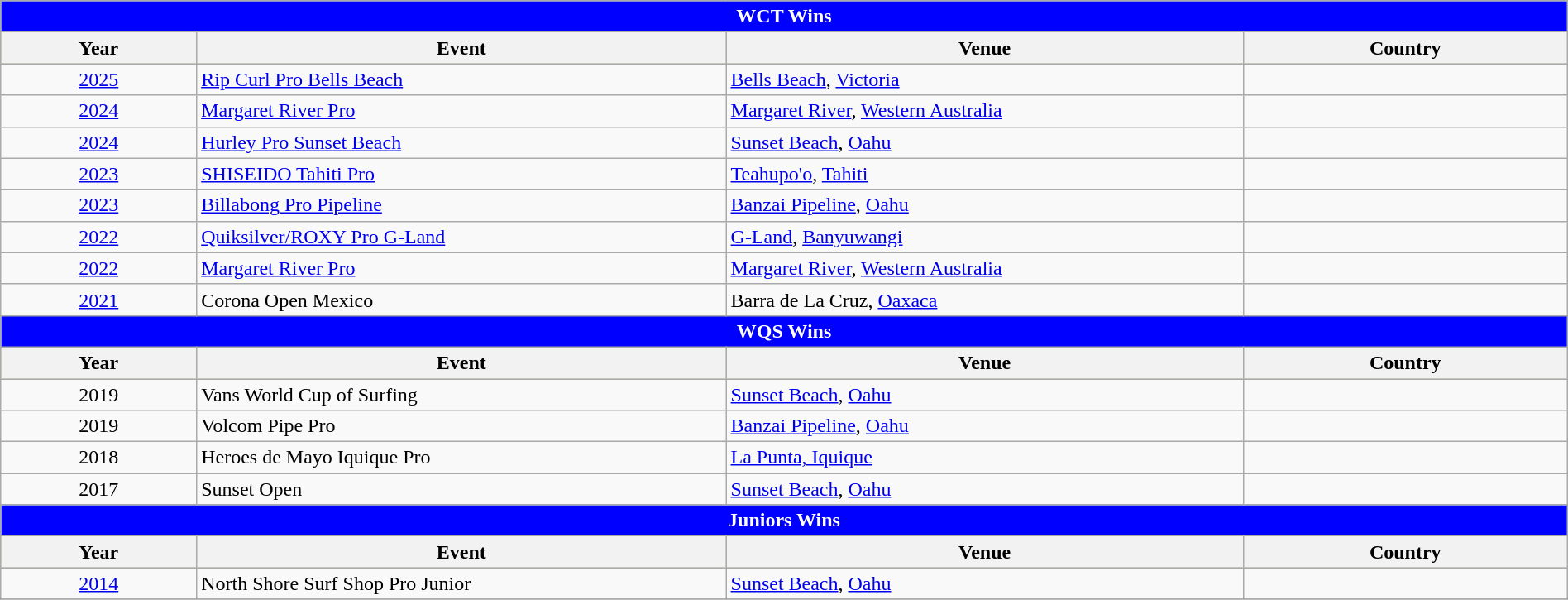<table class="wikitable" style="width:100%;">
<tr bgcolor=skyblue>
<td colspan=4; style="background: blue; color: white" align="center"><strong>WCT Wins</strong></td>
</tr>
<tr bgcolor=#bdb76b>
<th>Year</th>
<th>Event</th>
<th>Venue</th>
<th>Country</th>
</tr>
<tr>
<td style=text-align:center><a href='#'>2025</a></td>
<td><a href='#'>Rip Curl Pro Bells Beach</a></td>
<td><a href='#'>Bells Beach</a>, <a href='#'> Victoria</a></td>
<td></td>
</tr>
<tr>
<td style="text-align:center"><a href='#'>2024</a></td>
<td><a href='#'>Margaret River Pro</a></td>
<td><a href='#'>Margaret River</a>, <a href='#'>Western Australia</a></td>
<td></td>
</tr>
<tr>
<td style=text-align:center><a href='#'>2024</a></td>
<td><a href='#'>Hurley Pro Sunset Beach</a></td>
<td><a href='#'>Sunset Beach</a>, <a href='#'>Oahu</a></td>
<td></td>
</tr>
<tr>
<td style="text-align:center"><a href='#'>2023</a></td>
<td><a href='#'>SHISEIDO Tahiti Pro</a></td>
<td><a href='#'>Teahupo'o</a>, <a href='#'>Tahiti</a></td>
<td></td>
</tr>
<tr>
<td style=text-align:center><a href='#'>2023</a></td>
<td><a href='#'>Billabong Pro Pipeline</a></td>
<td><a href='#'>Banzai Pipeline</a>, <a href='#'>Oahu</a></td>
<td></td>
</tr>
<tr>
<td style="text-align:center"><a href='#'>2022</a></td>
<td><a href='#'>Quiksilver/ROXY Pro G-Land</a></td>
<td><a href='#'>G-Land</a>, <a href='#'>Banyuwangi</a></td>
<td></td>
</tr>
<tr>
<td style="text-align:center"><a href='#'>2022</a></td>
<td><a href='#'>Margaret River Pro</a></td>
<td><a href='#'>Margaret River</a>, <a href='#'>Western Australia</a></td>
<td></td>
</tr>
<tr>
<td style="text-align:center"><a href='#'>2021</a></td>
<td>Corona Open Mexico</td>
<td>Barra de La Cruz, <a href='#'>Oaxaca</a></td>
<td></td>
</tr>
<tr>
<td colspan="4;" style="background: blue; color: white" align="center"><strong>WQS Wins</strong></td>
</tr>
<tr bgcolor="#bdb76b">
<th>Year</th>
<th>Event</th>
<th>Venue</th>
<th>Country</th>
</tr>
<tr>
<td style="text-align:center">2019</td>
<td>Vans World Cup of Surfing</td>
<td><a href='#'>Sunset Beach</a>, <a href='#'>Oahu</a></td>
<td></td>
</tr>
<tr>
<td style="text-align:center">2019</td>
<td>Volcom Pipe Pro</td>
<td><a href='#'>Banzai Pipeline</a>, <a href='#'>Oahu</a></td>
<td></td>
</tr>
<tr>
<td style="text-align:center">2018</td>
<td>Heroes de Mayo Iquique Pro</td>
<td><a href='#'>La Punta, Iquique</a></td>
<td></td>
</tr>
<tr>
<td style="text-align:center">2017</td>
<td>Sunset Open</td>
<td><a href='#'>Sunset Beach</a>, <a href='#'>Oahu</a></td>
<td></td>
</tr>
<tr>
<td colspan=4; style="background: blue; color: white" align="center"><strong>Juniors Wins</strong></td>
</tr>
<tr bgcolor=#bdb76b>
<th>Year</th>
<th width=   33.8%>Event</th>
<th width=     33%>Venue</th>
<th>Country</th>
</tr>
<tr>
<td style=text-align:center><a href='#'>2014</a></td>
<td>North Shore Surf Shop Pro Junior</td>
<td><a href='#'>Sunset Beach</a>, <a href='#'>Oahu</a></td>
<td></td>
</tr>
<tr>
</tr>
</table>
